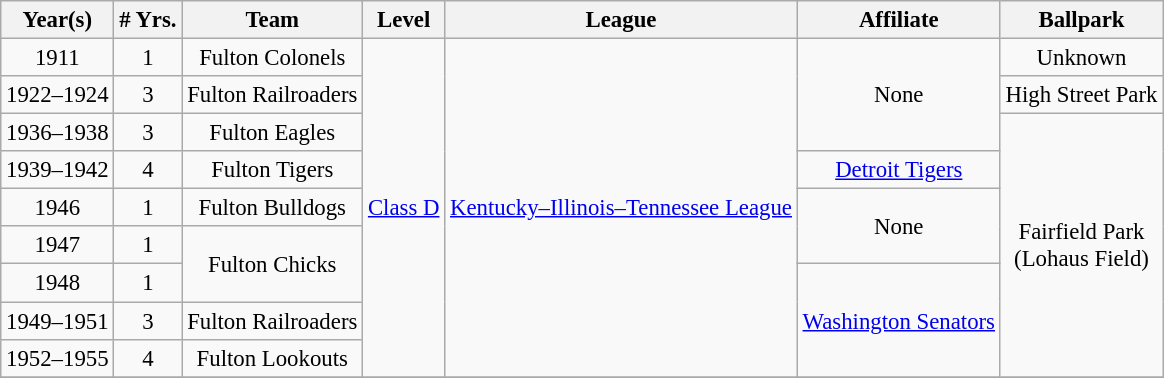<table class="wikitable" style="text-align:center; font-size: 95%;">
<tr>
<th>Year(s)</th>
<th># Yrs.</th>
<th>Team</th>
<th>Level</th>
<th>League</th>
<th>Affiliate</th>
<th>Ballpark</th>
</tr>
<tr>
<td>1911</td>
<td>1</td>
<td>Fulton Colonels</td>
<td rowspan=9><a href='#'>Class D</a></td>
<td rowspan=9><a href='#'>Kentucky–Illinois–Tennessee League</a></td>
<td rowspan=3>None</td>
<td>Unknown</td>
</tr>
<tr>
<td>1922–1924</td>
<td>3</td>
<td>Fulton Railroaders</td>
<td>High Street Park</td>
</tr>
<tr>
<td>1936–1938</td>
<td>3</td>
<td>Fulton Eagles</td>
<td rowspan=7>Fairfield Park<br> (Lohaus Field)</td>
</tr>
<tr>
<td>1939–1942</td>
<td>4</td>
<td>Fulton Tigers</td>
<td><a href='#'>Detroit Tigers</a></td>
</tr>
<tr>
<td>1946</td>
<td>1</td>
<td>Fulton Bulldogs</td>
<td rowspan=2>None</td>
</tr>
<tr>
<td>1947</td>
<td>1</td>
<td rowspan=2>Fulton Chicks</td>
</tr>
<tr>
<td>1948</td>
<td>1</td>
<td rowspan=3><a href='#'>Washington Senators</a></td>
</tr>
<tr>
<td>1949–1951</td>
<td>3</td>
<td>Fulton Railroaders</td>
</tr>
<tr>
<td>1952–1955</td>
<td>4</td>
<td>Fulton Lookouts</td>
</tr>
<tr>
</tr>
</table>
